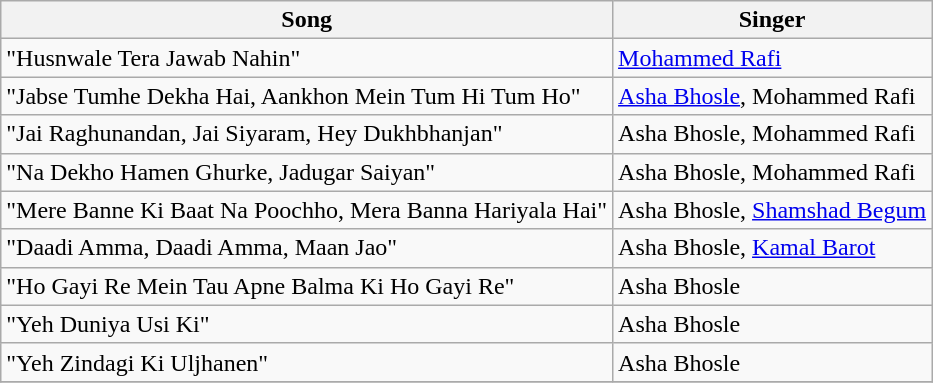<table class="wikitable">
<tr>
<th>Song</th>
<th>Singer</th>
</tr>
<tr>
<td>"Husnwale Tera Jawab Nahin"</td>
<td><a href='#'>Mohammed Rafi</a></td>
</tr>
<tr>
<td>"Jabse Tumhe Dekha Hai, Aankhon Mein Tum Hi Tum Ho"</td>
<td><a href='#'>Asha Bhosle</a>, Mohammed Rafi</td>
</tr>
<tr>
<td>"Jai Raghunandan, Jai Siyaram, Hey Dukhbhanjan"</td>
<td>Asha Bhosle, Mohammed Rafi</td>
</tr>
<tr>
<td>"Na Dekho Hamen Ghurke, Jadugar Saiyan"</td>
<td>Asha Bhosle, Mohammed Rafi</td>
</tr>
<tr>
<td>"Mere Banne Ki Baat Na Poochho, Mera Banna Hariyala Hai"</td>
<td>Asha Bhosle, <a href='#'>Shamshad Begum</a></td>
</tr>
<tr>
<td>"Daadi Amma, Daadi Amma, Maan Jao"</td>
<td>Asha Bhosle, <a href='#'>Kamal Barot</a></td>
</tr>
<tr>
<td>"Ho Gayi Re Mein Tau Apne Balma Ki Ho Gayi Re"</td>
<td>Asha Bhosle</td>
</tr>
<tr>
<td>"Yeh Duniya Usi Ki"</td>
<td>Asha Bhosle</td>
</tr>
<tr>
<td>"Yeh Zindagi Ki Uljhanen"</td>
<td>Asha Bhosle</td>
</tr>
<tr>
</tr>
</table>
